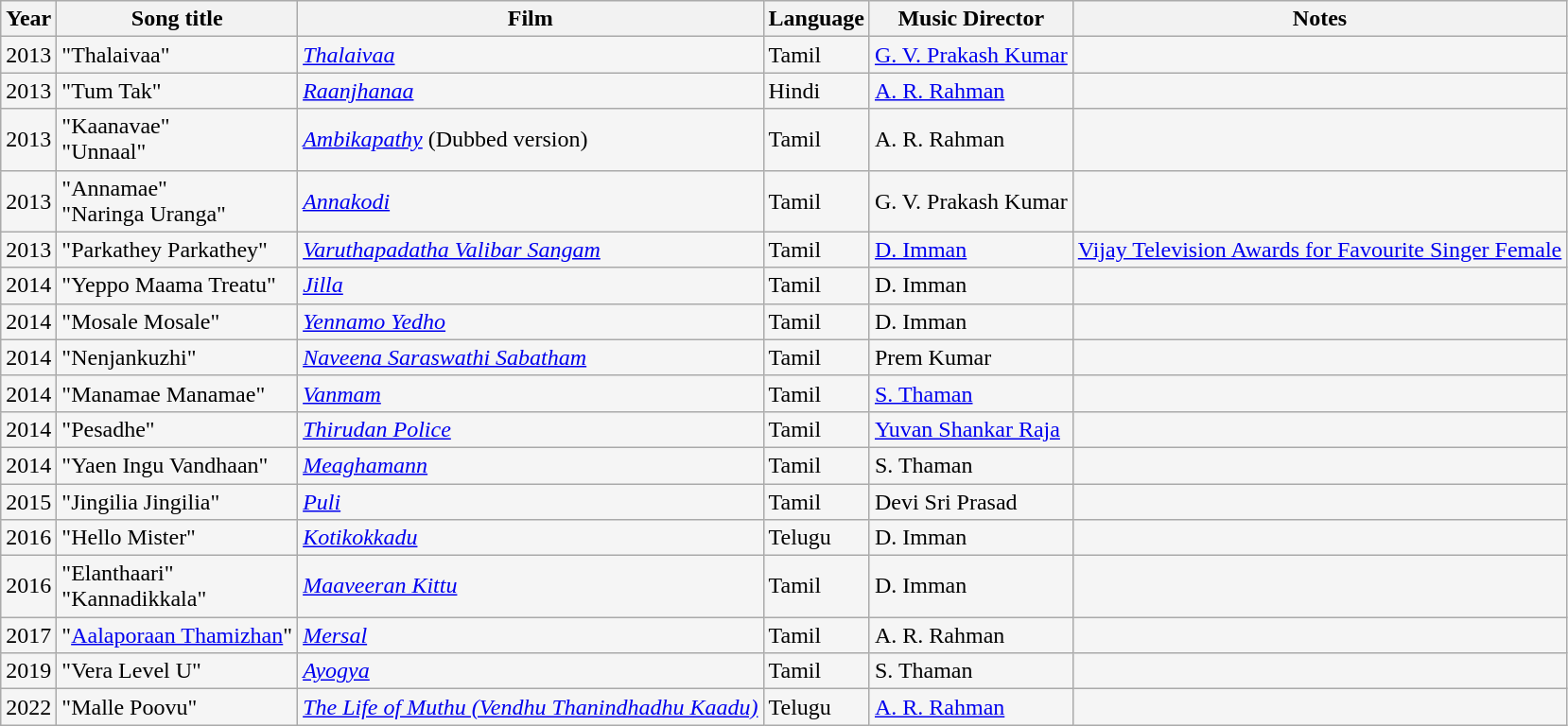<table class="wikitable sortable" style="background:#f5f5f5;">
<tr>
<th>Year</th>
<th>Song title</th>
<th>Film</th>
<th>Language</th>
<th>Music Director</th>
<th>Notes</th>
</tr>
<tr>
<td>2013</td>
<td>"Thalaivaa"</td>
<td><em><a href='#'>Thalaivaa</a></em></td>
<td>Tamil</td>
<td><a href='#'>G. V. Prakash Kumar</a></td>
<td></td>
</tr>
<tr>
<td>2013</td>
<td>"Tum Tak"</td>
<td><em><a href='#'>Raanjhanaa</a></em></td>
<td>Hindi</td>
<td><a href='#'>A. R. Rahman</a></td>
<td></td>
</tr>
<tr>
<td>2013</td>
<td>"Kaanavae"<br>"Unnaal"</td>
<td><em><a href='#'>Ambikapathy</a></em> (Dubbed version)</td>
<td>Tamil</td>
<td>A. R. Rahman</td>
<td></td>
</tr>
<tr>
<td>2013</td>
<td>"Annamae"<br>"Naringa Uranga"</td>
<td><em><a href='#'>Annakodi</a></em></td>
<td>Tamil</td>
<td>G. V. Prakash Kumar</td>
<td></td>
</tr>
<tr>
<td>2013</td>
<td>"Parkathey Parkathey"</td>
<td><em><a href='#'>Varuthapadatha Valibar Sangam</a></em></td>
<td>Tamil</td>
<td><a href='#'>D. Imman</a></td>
<td><a href='#'>Vijay Television Awards for Favourite Singer Female</a></td>
</tr>
<tr>
<td>2014</td>
<td>"Yeppo Maama Treatu"</td>
<td><em><a href='#'>Jilla</a></em></td>
<td>Tamil</td>
<td>D. Imman</td>
<td></td>
</tr>
<tr>
<td>2014</td>
<td>"Mosale Mosale"</td>
<td><em><a href='#'>Yennamo Yedho</a></em></td>
<td>Tamil</td>
<td>D. Imman</td>
<td></td>
</tr>
<tr>
<td>2014</td>
<td>"Nenjankuzhi"</td>
<td><em><a href='#'>Naveena Saraswathi Sabatham</a></em></td>
<td>Tamil</td>
<td>Prem Kumar</td>
<td></td>
</tr>
<tr>
<td>2014</td>
<td>"Manamae Manamae"</td>
<td><em><a href='#'>Vanmam</a></em></td>
<td>Tamil</td>
<td><a href='#'>S. Thaman</a></td>
<td></td>
</tr>
<tr>
<td>2014</td>
<td>"Pesadhe"</td>
<td><em><a href='#'>Thirudan Police</a></em></td>
<td>Tamil</td>
<td><a href='#'>Yuvan Shankar Raja</a></td>
<td></td>
</tr>
<tr>
<td>2014</td>
<td>"Yaen Ingu Vandhaan"</td>
<td><em><a href='#'>Meaghamann</a></em></td>
<td>Tamil</td>
<td>S. Thaman</td>
<td></td>
</tr>
<tr>
<td>2015</td>
<td>"Jingilia Jingilia"</td>
<td><em><a href='#'>Puli</a></em></td>
<td>Tamil</td>
<td>Devi Sri Prasad</td>
<td></td>
</tr>
<tr>
<td>2016</td>
<td>"Hello Mister"</td>
<td><em><a href='#'>Kotikokkadu</a></em></td>
<td>Telugu</td>
<td>D. Imman</td>
<td></td>
</tr>
<tr>
<td>2016</td>
<td>"Elanthaari"<br>"Kannadikkala"</td>
<td><em><a href='#'>Maaveeran Kittu</a></em></td>
<td>Tamil</td>
<td>D. Imman</td>
<td></td>
</tr>
<tr>
<td>2017</td>
<td>"<a href='#'>Aalaporaan Thamizhan</a>"</td>
<td><em><a href='#'>Mersal</a></em></td>
<td>Tamil</td>
<td>A. R. Rahman</td>
<td></td>
</tr>
<tr>
<td>2019</td>
<td>"Vera Level U"</td>
<td><em><a href='#'>Ayogya</a></em></td>
<td>Tamil</td>
<td>S. Thaman</td>
<td></td>
</tr>
<tr>
<td>2022</td>
<td>"Malle Poovu"</td>
<td><em><a href='#'>The Life of Muthu (Vendhu Thanindhadhu Kaadu)</a></em></td>
<td>Telugu</td>
<td><a href='#'>A. R. Rahman</a></td>
</tr>
</table>
